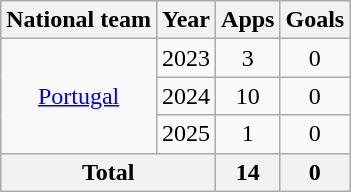<table class="wikitable" style="text-align:center">
<tr>
<th>National team</th>
<th>Year</th>
<th>Apps</th>
<th>Goals</th>
</tr>
<tr>
<td rowspan="3"><a href='#'>Portugal</a></td>
<td>2023</td>
<td>3</td>
<td>0</td>
</tr>
<tr>
<td>2024</td>
<td>10</td>
<td>0</td>
</tr>
<tr>
<td>2025</td>
<td>1</td>
<td>0</td>
</tr>
<tr>
<th colspan="2">Total</th>
<th>14</th>
<th>0</th>
</tr>
</table>
